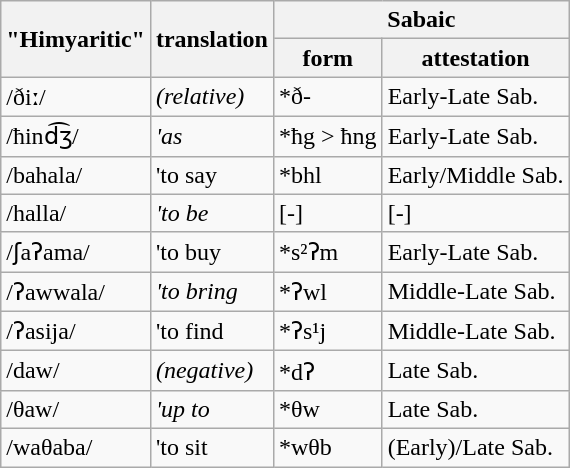<table class="wikitable">
<tr>
<th rowspan="2">"Himyaritic"</th>
<th rowspan="2">translation</th>
<th colspan="2">Sabaic</th>
</tr>
<tr>
<th>form</th>
<th>attestation</th>
</tr>
<tr>
<td>/ðiː/</td>
<td><em>(relative)</em></td>
<td>*ð-</td>
<td>Early-Late Sab.</td>
</tr>
<tr>
<td>/ħind͡ʒ/</td>
<td><em>'as<strong></td>
<td>*ħg > ħng</td>
<td>Early-Late Sab.</td>
</tr>
<tr>
<td>/bahala/</td>
<td></em>'to say</strong></td>
<td>*bhl</td>
<td>Early/Middle Sab.</td>
</tr>
<tr>
<td>/halla/</td>
<td><em>'to be<strong></td>
<td>[-]</td>
<td>[-]</td>
</tr>
<tr>
<td>/ʃaʔama/</td>
<td></em>'to buy</strong></td>
<td>*s²ʔm</td>
<td>Early-Late Sab.</td>
</tr>
<tr>
<td>/ʔawwala/</td>
<td><em>'to bring<strong></td>
<td>*ʔwl</td>
<td>Middle-Late Sab.</td>
</tr>
<tr>
<td>/ʔasija/</td>
<td></em>'to find</strong></td>
<td>*ʔs¹j</td>
<td>Middle-Late Sab.</td>
</tr>
<tr>
<td>/daw/</td>
<td><em>(negative)</em></td>
<td>*dʔ</td>
<td>Late Sab.</td>
</tr>
<tr>
<td>/θaw/</td>
<td><em>'up to<strong></td>
<td>*θw</td>
<td>Late Sab.</td>
</tr>
<tr>
<td>/waθaba/</td>
<td></em>'to sit</strong></td>
<td>*wθb</td>
<td>(Early)/Late Sab.</td>
</tr>
</table>
